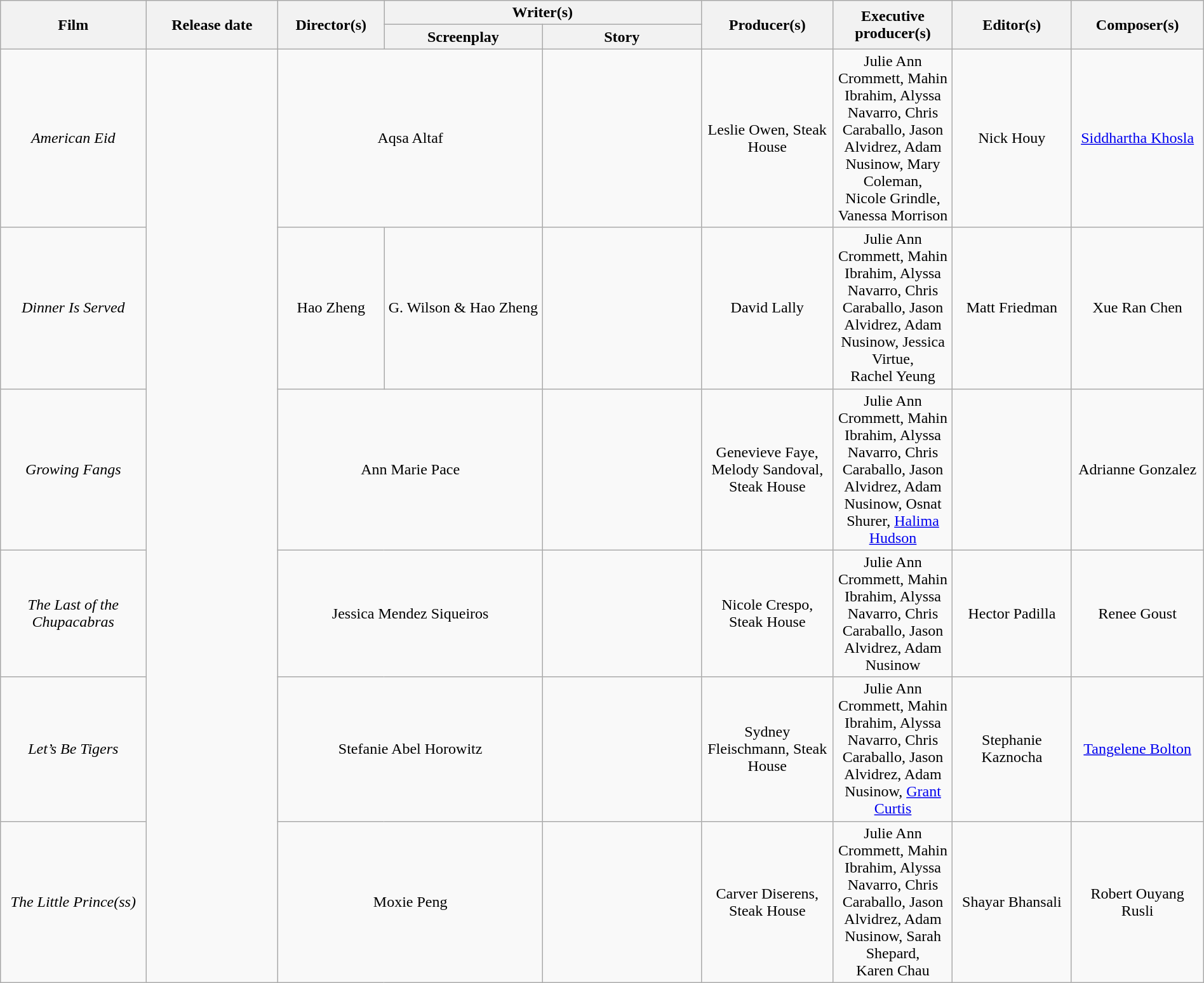<table class="wikitable plainrowheaders" style="text-align:center; width:100%;">
<tr>
<th rowspan="2" width="11%">Film</th>
<th rowspan="2" width="10%">Release date</th>
<th rowspan="2" width="8%">Director(s)</th>
<th colspan="2" width="12%">Writer(s)</th>
<th rowspan="2" width="10%">Producer(s)</th>
<th rowspan="2" width="9%">Executive producer(s)</th>
<th rowspan="2" width="9%">Editor(s)</th>
<th rowspan="2" width="10%">Composer(s)</th>
</tr>
<tr>
<th width="12%">Screenplay</th>
<th width="12%">Story</th>
</tr>
<tr>
<td><em>American Eid</em></td>
<td rowspan="6"></td>
<td colspan="2">Aqsa Altaf</td>
<td></td>
<td>Leslie Owen, Steak House</td>
<td>Julie Ann Crommett, Mahin Ibrahim, Alyssa Navarro, Chris Caraballo, Jason Alvidrez, Adam Nusinow, Mary Coleman,<br>Nicole Grindle, Vanessa Morrison</td>
<td>Nick Houy</td>
<td><a href='#'>Siddhartha Khosla</a></td>
</tr>
<tr>
<td><em>Dinner Is Served</em></td>
<td>Hao Zheng</td>
<td>G. Wilson & Hao Zheng</td>
<td></td>
<td>David Lally</td>
<td>Julie Ann Crommett, Mahin Ibrahim, Alyssa Navarro, Chris Caraballo, Jason Alvidrez, Adam Nusinow, Jessica Virtue,<br>Rachel Yeung</td>
<td>Matt Friedman</td>
<td>Xue Ran Chen</td>
</tr>
<tr>
<td><em>Growing Fangs</em></td>
<td colspan="2">Ann Marie Pace</td>
<td></td>
<td>Genevieve Faye, Melody Sandoval, Steak House</td>
<td>Julie Ann Crommett, Mahin Ibrahim, Alyssa Navarro, Chris Caraballo, Jason Alvidrez, Adam Nusinow, Osnat Shurer, <a href='#'>Halima Hudson</a></td>
<td></td>
<td>Adrianne Gonzalez</td>
</tr>
<tr>
<td><em>The Last of the Chupacabras</em></td>
<td colspan="2">Jessica Mendez Siqueiros</td>
<td></td>
<td>Nicole Crespo, Steak House</td>
<td>Julie Ann Crommett, Mahin Ibrahim, Alyssa Navarro, Chris Caraballo, Jason Alvidrez, Adam Nusinow</td>
<td>Hector Padilla</td>
<td>Renee Goust</td>
</tr>
<tr>
<td><em>Let’s Be Tigers</em></td>
<td colspan="2">Stefanie Abel Horowitz</td>
<td></td>
<td>Sydney Fleischmann, Steak House</td>
<td>Julie Ann Crommett, Mahin Ibrahim, Alyssa Navarro, Chris Caraballo, Jason Alvidrez, Adam Nusinow, <a href='#'>Grant Curtis</a></td>
<td>Stephanie Kaznocha</td>
<td><a href='#'>Tangelene Bolton</a></td>
</tr>
<tr>
<td><em>The Little Prince(ss)</em></td>
<td colspan="2">Moxie Peng</td>
<td></td>
<td>Carver Diserens, Steak House</td>
<td>Julie Ann Crommett, Mahin Ibrahim, Alyssa Navarro, Chris Caraballo, Jason Alvidrez, Adam Nusinow, Sarah Shepard,<br>Karen Chau</td>
<td>Shayar Bhansali</td>
<td>Robert Ouyang Rusli</td>
</tr>
</table>
